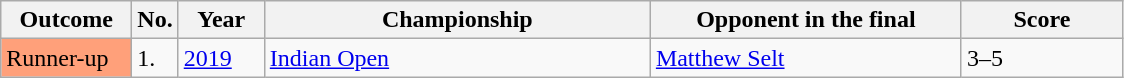<table class="sortable wikitable">
<tr>
<th width="80">Outcome</th>
<th width="20">No.</th>
<th width="50">Year</th>
<th style="width:250px;">Championship</th>
<th style="width:200px;">Opponent in the final</th>
<th style="width:100px;">Score</th>
</tr>
<tr>
<td style="background:#ffa07a;">Runner-up</td>
<td>1.</td>
<td><a href='#'>2019</a></td>
<td><a href='#'>Indian Open</a></td>
<td> <a href='#'>Matthew Selt</a></td>
<td>3–5</td>
</tr>
</table>
